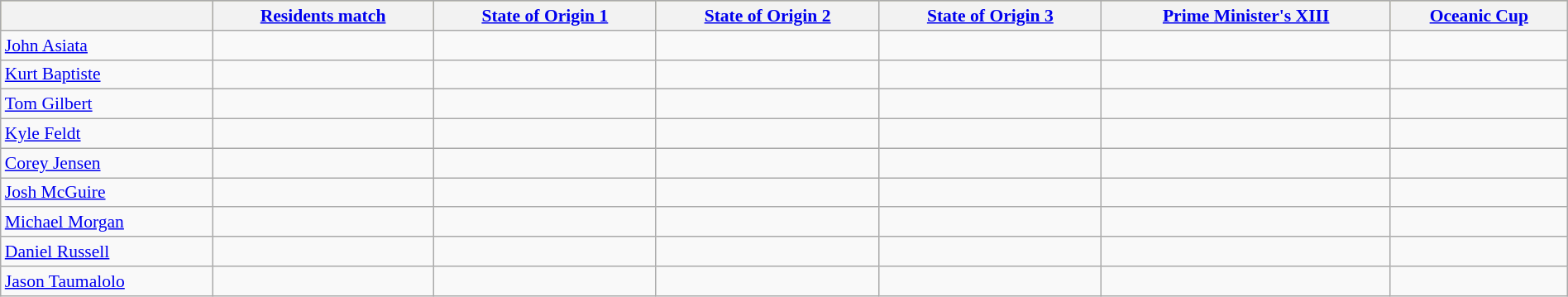<table class="wikitable"  style="width:100%; font-size:90%;">
<tr style="background:#bdb76b;">
<th></th>
<th><a href='#'>Residents match</a></th>
<th><a href='#'>State of Origin 1</a></th>
<th><a href='#'>State of Origin 2</a></th>
<th><a href='#'>State of Origin 3</a></th>
<th><a href='#'>Prime Minister's XIII</a></th>
<th><a href='#'>Oceanic Cup</a></th>
</tr>
<tr>
<td><a href='#'>John Asiata</a></td>
<td></td>
<td></td>
<td></td>
<td></td>
<td></td>
<td></td>
</tr>
<tr>
<td><a href='#'>Kurt Baptiste</a></td>
<td></td>
<td></td>
<td></td>
<td></td>
<td></td>
<td></td>
</tr>
<tr>
<td><a href='#'>Tom Gilbert</a></td>
<td></td>
<td></td>
<td></td>
<td></td>
<td></td>
<td></td>
</tr>
<tr>
<td><a href='#'>Kyle Feldt</a></td>
<td></td>
<td></td>
<td></td>
<td></td>
<td></td>
<td></td>
</tr>
<tr>
<td><a href='#'>Corey Jensen</a></td>
<td></td>
<td></td>
<td></td>
<td></td>
<td></td>
<td></td>
</tr>
<tr>
<td><a href='#'>Josh McGuire</a></td>
<td></td>
<td></td>
<td></td>
<td></td>
<td></td>
<td></td>
</tr>
<tr>
<td><a href='#'>Michael Morgan</a></td>
<td></td>
<td></td>
<td></td>
<td></td>
<td></td>
<td></td>
</tr>
<tr>
<td><a href='#'>Daniel Russell</a></td>
<td></td>
<td></td>
<td></td>
<td></td>
<td></td>
<td></td>
</tr>
<tr>
<td><a href='#'>Jason Taumalolo</a></td>
<td></td>
<td></td>
<td></td>
<td></td>
<td></td>
<td></td>
</tr>
</table>
